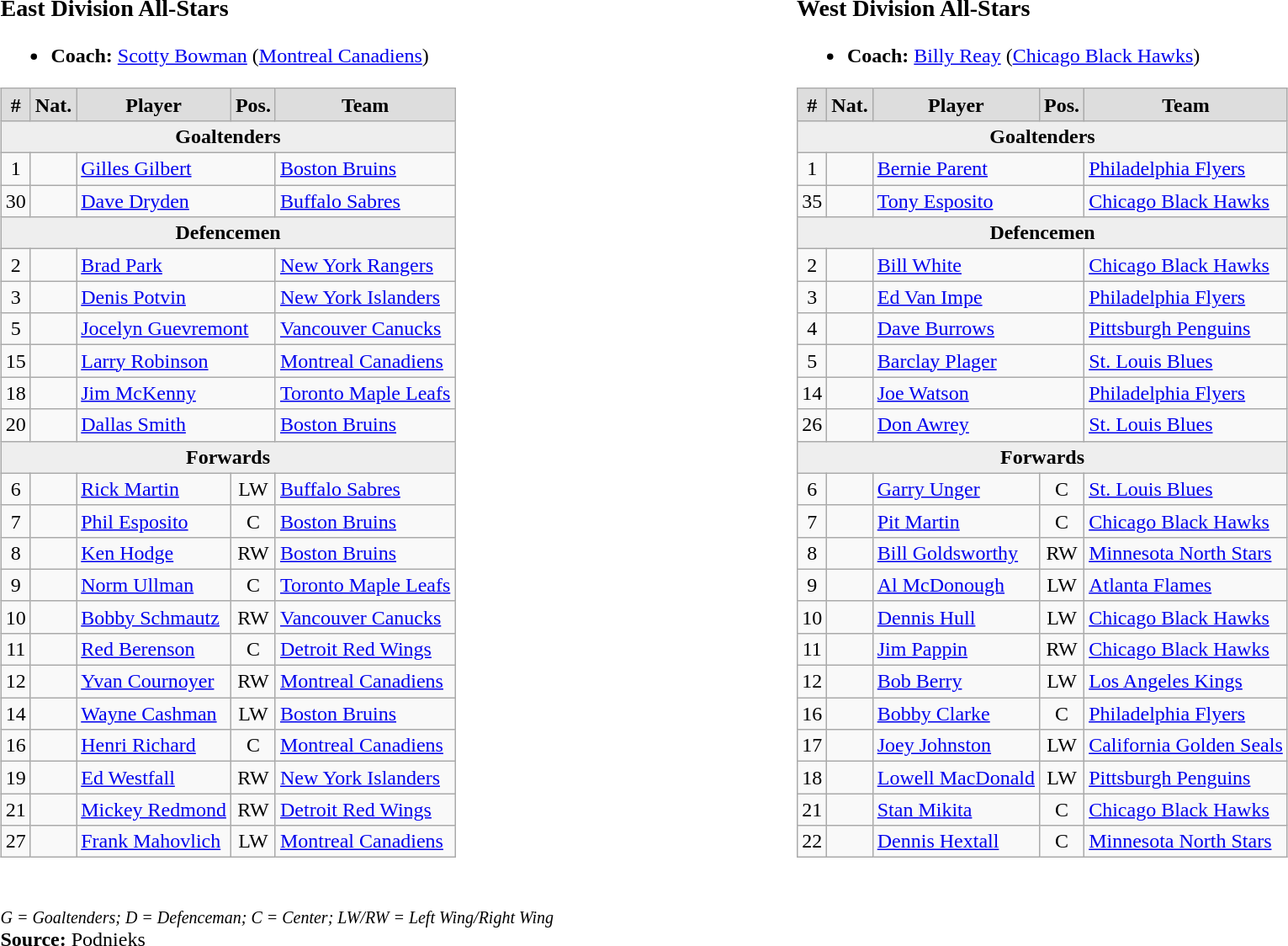<table width=100%>
<tr>
<td valign=top width=50% align=left><br><h3>East Division All-Stars</h3><ul><li><strong>Coach:</strong> <a href='#'>Scotty Bowman</a> (<a href='#'>Montreal Canadiens</a>)</li></ul><table class="wikitable">
<tr style="font-weight:bold; background-color:#dddddd;" align="center" |>
<td>#</td>
<td>Nat.</td>
<td>Player</td>
<td>Pos.</td>
<td>Team</td>
</tr>
<tr style="font-weight:bold; background-color:#eeeeee;" align="center" |>
<td colspan="5"><strong>Goaltenders</strong></td>
</tr>
<tr>
<td align="center">1</td>
<td align="center"></td>
<td colspan="2"><a href='#'>Gilles Gilbert</a></td>
<td><a href='#'>Boston Bruins</a></td>
</tr>
<tr>
<td align="center">30</td>
<td align="center"></td>
<td colspan="2"><a href='#'>Dave Dryden</a></td>
<td><a href='#'>Buffalo Sabres</a></td>
</tr>
<tr style="font-weight:bold; background-color:#eeeeee;" align="center" |>
<td colspan="5"><strong>Defencemen</strong></td>
</tr>
<tr>
<td align="center">2</td>
<td align="center"></td>
<td colspan="2"><a href='#'>Brad Park</a></td>
<td><a href='#'>New York Rangers</a></td>
</tr>
<tr>
<td align="center">3</td>
<td align="center"></td>
<td colspan="2"><a href='#'>Denis Potvin</a></td>
<td><a href='#'>New York Islanders</a></td>
</tr>
<tr>
<td align="center">5</td>
<td align="center"></td>
<td colspan="2"><a href='#'>Jocelyn Guevremont</a></td>
<td><a href='#'>Vancouver Canucks</a></td>
</tr>
<tr>
<td align="center">15</td>
<td align="center"></td>
<td colspan="2"><a href='#'>Larry Robinson</a></td>
<td><a href='#'>Montreal Canadiens</a></td>
</tr>
<tr>
<td align="center">18</td>
<td align="center"></td>
<td colspan="2"><a href='#'>Jim McKenny</a></td>
<td><a href='#'>Toronto Maple Leafs</a></td>
</tr>
<tr>
<td align="center">20</td>
<td align="center"></td>
<td colspan="2"><a href='#'>Dallas Smith</a></td>
<td><a href='#'>Boston Bruins</a></td>
</tr>
<tr style="font-weight:bold; background-color:#eeeeee;" align="center" |>
<td colspan="5"><strong>Forwards</strong></td>
</tr>
<tr>
<td align="center">6</td>
<td align="center"></td>
<td><a href='#'>Rick Martin</a></td>
<td align="center">LW</td>
<td><a href='#'>Buffalo Sabres</a></td>
</tr>
<tr>
<td align="center">7</td>
<td align="center"></td>
<td><a href='#'>Phil Esposito</a></td>
<td align="center">C</td>
<td><a href='#'>Boston Bruins</a></td>
</tr>
<tr>
<td align="center">8</td>
<td align="center"></td>
<td><a href='#'>Ken Hodge</a></td>
<td align="center">RW</td>
<td><a href='#'>Boston Bruins</a></td>
</tr>
<tr>
<td align="center">9</td>
<td align="center"></td>
<td><a href='#'>Norm Ullman</a></td>
<td align="center">C</td>
<td><a href='#'>Toronto Maple Leafs</a></td>
</tr>
<tr>
<td align="center">10</td>
<td align="center"></td>
<td><a href='#'>Bobby Schmautz</a></td>
<td align="center">RW</td>
<td><a href='#'>Vancouver Canucks</a></td>
</tr>
<tr>
<td align="center">11</td>
<td align="center"></td>
<td><a href='#'>Red Berenson</a></td>
<td align="center">C</td>
<td><a href='#'>Detroit Red Wings</a></td>
</tr>
<tr>
<td align="center">12</td>
<td align="center"></td>
<td><a href='#'>Yvan Cournoyer</a></td>
<td align="center">RW</td>
<td><a href='#'>Montreal Canadiens</a></td>
</tr>
<tr>
<td align="center">14</td>
<td align="center"></td>
<td><a href='#'>Wayne Cashman</a></td>
<td align="center">LW</td>
<td><a href='#'>Boston Bruins</a></td>
</tr>
<tr>
<td align="center">16</td>
<td align="center"></td>
<td><a href='#'>Henri Richard</a></td>
<td align="center">C</td>
<td><a href='#'>Montreal Canadiens</a></td>
</tr>
<tr>
<td align="center">19</td>
<td align="center"></td>
<td><a href='#'>Ed Westfall</a></td>
<td align="center">RW</td>
<td><a href='#'>New York Islanders</a></td>
</tr>
<tr>
<td align="center">21</td>
<td align="center"></td>
<td><a href='#'>Mickey Redmond</a></td>
<td align="center">RW</td>
<td><a href='#'>Detroit Red Wings</a></td>
</tr>
<tr>
<td align="center">27</td>
<td align="center"></td>
<td><a href='#'>Frank Mahovlich</a></td>
<td align="center">LW</td>
<td><a href='#'>Montreal Canadiens</a></td>
</tr>
</table>
</td>
<td valign=top width=50% align=left><br><h3>West Division All-Stars</h3><ul><li><strong>Coach:</strong> <a href='#'>Billy Reay</a> (<a href='#'>Chicago Black Hawks</a>)</li></ul><table class="wikitable">
<tr style="font-weight:bold; background-color:#dddddd;" align="center" |>
<td>#</td>
<td>Nat.</td>
<td>Player</td>
<td>Pos.</td>
<td>Team</td>
</tr>
<tr style="font-weight:bold; background-color:#eeeeee;" align="center" |>
<td colspan="5"><strong>Goaltenders</strong></td>
</tr>
<tr>
<td align="center">1</td>
<td align="center"></td>
<td colspan="2"><a href='#'>Bernie Parent</a></td>
<td><a href='#'>Philadelphia Flyers</a></td>
</tr>
<tr>
<td align="center">35</td>
<td align="center"></td>
<td colspan="2"><a href='#'>Tony Esposito</a></td>
<td><a href='#'>Chicago Black Hawks</a></td>
</tr>
<tr style="font-weight:bold; background-color:#eeeeee;" align="center" |>
<td colspan="5"><strong>Defencemen</strong></td>
</tr>
<tr>
<td align="center">2</td>
<td align="center"></td>
<td colspan="2"><a href='#'>Bill White</a></td>
<td><a href='#'>Chicago Black Hawks</a></td>
</tr>
<tr>
<td align="center">3</td>
<td align="center"></td>
<td colspan="2"><a href='#'>Ed Van Impe</a></td>
<td><a href='#'>Philadelphia Flyers</a></td>
</tr>
<tr>
<td align="center">4</td>
<td align="center"></td>
<td colspan="2"><a href='#'>Dave Burrows</a></td>
<td><a href='#'>Pittsburgh Penguins</a></td>
</tr>
<tr>
<td align="center">5</td>
<td align="center"></td>
<td colspan="2"><a href='#'>Barclay Plager</a></td>
<td><a href='#'>St. Louis Blues</a></td>
</tr>
<tr>
<td align="center">14</td>
<td align="center"></td>
<td colspan="2"><a href='#'>Joe Watson</a></td>
<td><a href='#'>Philadelphia Flyers</a></td>
</tr>
<tr>
<td align="center">26</td>
<td align="center"></td>
<td colspan="2"><a href='#'>Don Awrey</a></td>
<td><a href='#'>St. Louis Blues</a></td>
</tr>
<tr style="font-weight:bold; background-color:#eeeeee;" align="center" |>
<td colspan="5"><strong>Forwards</strong></td>
</tr>
<tr>
<td align="center">6</td>
<td align="center"></td>
<td><a href='#'>Garry Unger</a></td>
<td align="center">C</td>
<td><a href='#'>St. Louis Blues</a></td>
</tr>
<tr>
<td align="center">7</td>
<td align="center"></td>
<td><a href='#'>Pit Martin</a></td>
<td align="center">C</td>
<td><a href='#'>Chicago Black Hawks</a></td>
</tr>
<tr>
<td align="center">8</td>
<td align="center"></td>
<td><a href='#'>Bill Goldsworthy</a></td>
<td align="center">RW</td>
<td><a href='#'>Minnesota North Stars</a></td>
</tr>
<tr>
<td align="center">9</td>
<td align="center"></td>
<td><a href='#'>Al McDonough</a></td>
<td align="center">LW</td>
<td><a href='#'>Atlanta Flames</a></td>
</tr>
<tr>
<td align="center">10</td>
<td align="center"></td>
<td><a href='#'>Dennis Hull</a></td>
<td align="center">LW</td>
<td><a href='#'>Chicago Black Hawks</a></td>
</tr>
<tr>
<td align="center">11</td>
<td align="center"></td>
<td><a href='#'>Jim Pappin</a></td>
<td align="center">RW</td>
<td><a href='#'>Chicago Black Hawks</a></td>
</tr>
<tr>
<td align="center">12</td>
<td align="center"></td>
<td><a href='#'>Bob Berry</a></td>
<td align="center">LW</td>
<td><a href='#'>Los Angeles Kings</a></td>
</tr>
<tr>
<td align="center">16</td>
<td align="center"></td>
<td><a href='#'>Bobby Clarke</a></td>
<td align="center">C</td>
<td><a href='#'>Philadelphia Flyers</a></td>
</tr>
<tr>
<td align="center">17</td>
<td align="center"></td>
<td><a href='#'>Joey Johnston</a></td>
<td align="center">LW</td>
<td><a href='#'>California Golden Seals</a></td>
</tr>
<tr>
<td align="center">18</td>
<td align="center"></td>
<td><a href='#'>Lowell MacDonald</a></td>
<td align="center">LW</td>
<td><a href='#'>Pittsburgh Penguins</a></td>
</tr>
<tr>
<td align="center">21</td>
<td align="center"></td>
<td><a href='#'>Stan Mikita</a></td>
<td align="center">C</td>
<td><a href='#'>Chicago Black Hawks</a></td>
</tr>
<tr>
<td align="center">22</td>
<td align="center"></td>
<td><a href='#'>Dennis Hextall</a></td>
<td align="center">C</td>
<td><a href='#'>Minnesota North Stars</a></td>
</tr>
</table>
</td>
</tr>
<tr>
<td colspan="2"><br><small><em>G = Goaltenders; D = Defenceman; C = Center; LW/RW = Left Wing/Right Wing</em></small><br><strong>Source:</strong> Podnieks</td>
</tr>
</table>
